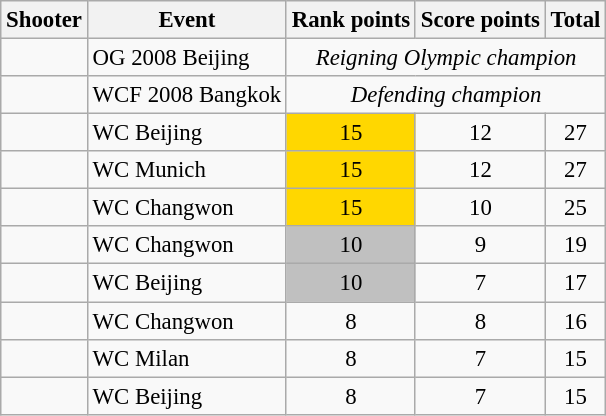<table class="wikitable" style="font-size: 95%">
<tr>
<th>Shooter</th>
<th>Event</th>
<th>Rank points</th>
<th>Score points</th>
<th>Total</th>
</tr>
<tr>
<td></td>
<td>OG 2008 Beijing</td>
<td colspan=3 style="text-align: center"><em>Reigning Olympic champion</em></td>
</tr>
<tr>
<td></td>
<td>WCF 2008 Bangkok</td>
<td colspan=3 style="text-align: center"><em>Defending champion</em></td>
</tr>
<tr>
<td></td>
<td>WC Beijing</td>
<td style="text-align: center; background: gold">15</td>
<td style="text-align: center">12</td>
<td style="text-align: center">27</td>
</tr>
<tr>
<td></td>
<td>WC Munich</td>
<td style="text-align: center; background: gold">15</td>
<td style="text-align: center">12</td>
<td style="text-align: center">27</td>
</tr>
<tr>
<td></td>
<td>WC Changwon</td>
<td style="text-align: center; background: gold">15</td>
<td style="text-align: center">10</td>
<td style="text-align: center">25</td>
</tr>
<tr>
<td></td>
<td>WC Changwon</td>
<td style="text-align: center; background: silver">10</td>
<td style="text-align: center">9</td>
<td style="text-align: center">19</td>
</tr>
<tr>
<td></td>
<td>WC Beijing</td>
<td style="text-align: center; background: silver">10</td>
<td style="text-align: center">7</td>
<td style="text-align: center">17</td>
</tr>
<tr>
<td></td>
<td>WC Changwon</td>
<td style="text-align: center; background: bronze">8</td>
<td style="text-align: center">8</td>
<td style="text-align: center">16</td>
</tr>
<tr>
<td></td>
<td>WC Milan</td>
<td style="text-align: center; background: bronze">8</td>
<td style="text-align: center">7</td>
<td style="text-align: center">15</td>
</tr>
<tr>
<td></td>
<td>WC Beijing</td>
<td style="text-align: center; background: bronze">8</td>
<td style="text-align: center">7</td>
<td style="text-align: center">15</td>
</tr>
</table>
